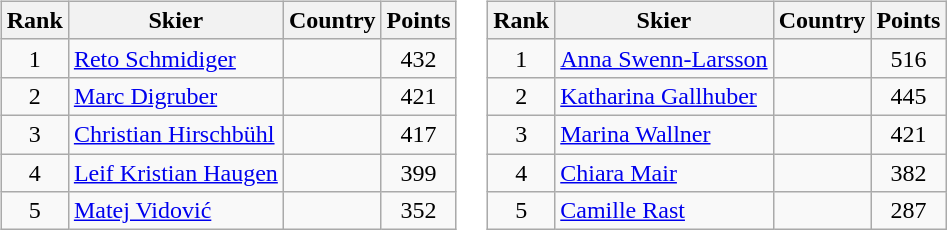<table>
<tr>
<td valign=top><br><table class="wikitable">
<tr class="backgroundcolor5">
<th>Rank</th>
<th>Skier</th>
<th>Country</th>
<th>Points</th>
</tr>
<tr>
<td align="center">1</td>
<td><a href='#'>Reto Schmidiger</a></td>
<td></td>
<td align="center">432</td>
</tr>
<tr>
<td align="center">2</td>
<td><a href='#'>Marc Digruber</a></td>
<td></td>
<td align="center">421</td>
</tr>
<tr>
<td align="center">3</td>
<td><a href='#'>Christian Hirschbühl</a></td>
<td></td>
<td align="center">417</td>
</tr>
<tr>
<td align="center">4</td>
<td><a href='#'>Leif Kristian Haugen</a></td>
<td></td>
<td align="center">399</td>
</tr>
<tr>
<td align="center">5</td>
<td><a href='#'>Matej Vidović</a></td>
<td></td>
<td align="center">352</td>
</tr>
</table>
</td>
<td valign="top"><br><table class="wikitable">
<tr class="backgroundcolor5">
<th>Rank</th>
<th>Skier</th>
<th>Country</th>
<th>Points</th>
</tr>
<tr>
<td align="center">1</td>
<td><a href='#'>Anna Swenn-Larsson</a></td>
<td></td>
<td align="center">516</td>
</tr>
<tr>
<td align="center">2</td>
<td><a href='#'>Katharina Gallhuber</a></td>
<td></td>
<td align="center">445</td>
</tr>
<tr>
<td align="center">3</td>
<td><a href='#'>Marina Wallner</a></td>
<td></td>
<td align="center">421</td>
</tr>
<tr>
<td align="center">4</td>
<td><a href='#'>Chiara Mair</a></td>
<td></td>
<td align="center">382</td>
</tr>
<tr>
<td align="center">5</td>
<td><a href='#'>Camille Rast</a></td>
<td></td>
<td align="center">287</td>
</tr>
</table>
</td>
</tr>
</table>
